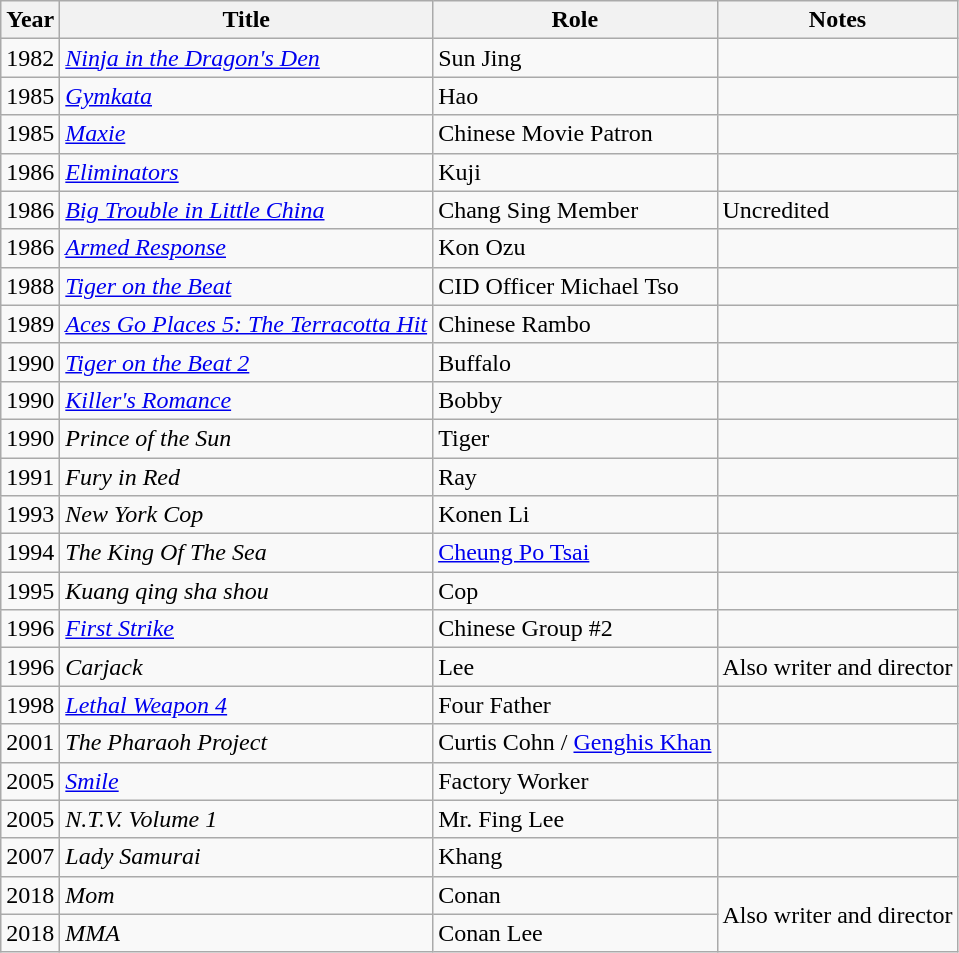<table class="wikitable sortable">
<tr>
<th>Year</th>
<th>Title</th>
<th>Role</th>
<th>Notes</th>
</tr>
<tr>
<td>1982</td>
<td><em><a href='#'>Ninja in the Dragon's Den</a></em></td>
<td>Sun Jing</td>
<td></td>
</tr>
<tr>
<td>1985</td>
<td><em><a href='#'>Gymkata</a></em></td>
<td>Hao</td>
<td></td>
</tr>
<tr>
<td>1985</td>
<td><a href='#'><em>Maxie</em></a></td>
<td>Chinese Movie Patron</td>
<td></td>
</tr>
<tr>
<td>1986</td>
<td><a href='#'><em>Eliminators</em></a></td>
<td>Kuji</td>
<td></td>
</tr>
<tr>
<td>1986</td>
<td><em><a href='#'>Big Trouble in Little China</a></em></td>
<td>Chang Sing Member</td>
<td>Uncredited</td>
</tr>
<tr>
<td>1986</td>
<td><a href='#'><em>Armed Response</em></a></td>
<td>Kon Ozu</td>
<td></td>
</tr>
<tr>
<td>1988</td>
<td><em><a href='#'>Tiger on the Beat</a></em></td>
<td>CID Officer Michael Tso</td>
<td></td>
</tr>
<tr>
<td>1989</td>
<td><em><a href='#'>Aces Go Places 5: The Terracotta Hit</a></em></td>
<td>Chinese Rambo</td>
<td></td>
</tr>
<tr>
<td>1990</td>
<td><em><a href='#'>Tiger on the Beat 2</a></em></td>
<td>Buffalo</td>
<td></td>
</tr>
<tr>
<td>1990</td>
<td><em><a href='#'>Killer's Romance</a></em></td>
<td>Bobby</td>
<td></td>
</tr>
<tr>
<td>1990</td>
<td><em>Prince of the Sun</em></td>
<td>Tiger</td>
<td></td>
</tr>
<tr>
<td>1991</td>
<td><em>Fury in Red</em></td>
<td>Ray</td>
<td></td>
</tr>
<tr>
<td>1993</td>
<td><em>New York Cop</em></td>
<td>Konen Li</td>
<td></td>
</tr>
<tr>
<td>1994</td>
<td><em>The King Of The Sea</em></td>
<td><a href='#'>Cheung Po Tsai</a></td>
<td></td>
</tr>
<tr>
<td>1995</td>
<td><em>Kuang qing sha shou</em></td>
<td>Cop</td>
<td></td>
</tr>
<tr>
<td>1996</td>
<td><a href='#'><em>First Strike</em></a></td>
<td>Chinese Group #2</td>
<td></td>
</tr>
<tr>
<td>1996</td>
<td><em>Carjack</em></td>
<td>Lee</td>
<td>Also writer and director</td>
</tr>
<tr>
<td>1998</td>
<td><em><a href='#'>Lethal Weapon 4</a></em></td>
<td>Four Father</td>
<td></td>
</tr>
<tr>
<td>2001</td>
<td><em>The Pharaoh Project</em></td>
<td>Curtis Cohn / <a href='#'>Genghis Khan</a></td>
<td></td>
</tr>
<tr>
<td>2005</td>
<td><a href='#'><em>Smile</em></a></td>
<td>Factory Worker</td>
<td></td>
</tr>
<tr>
<td>2005</td>
<td><em>N.T.V. Volume 1</em></td>
<td>Mr. Fing Lee</td>
<td></td>
</tr>
<tr>
<td>2007</td>
<td><em>Lady Samurai</em></td>
<td>Khang</td>
<td></td>
</tr>
<tr>
<td>2018</td>
<td><em>Mom</em></td>
<td>Conan</td>
<td rowspan="2">Also writer and director</td>
</tr>
<tr>
<td>2018</td>
<td><em>MMA</em></td>
<td>Conan Lee</td>
</tr>
</table>
